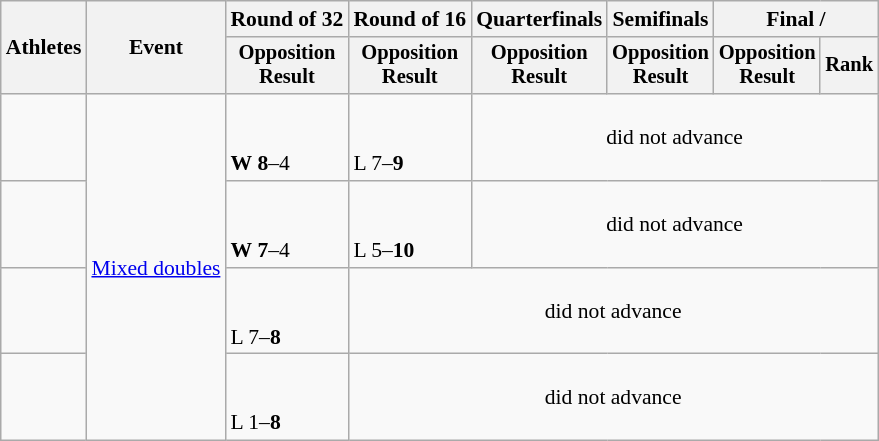<table class="wikitable" style="font-size:90%">
<tr>
<th rowspan=2>Athletes</th>
<th rowspan=2>Event</th>
<th>Round of 32</th>
<th>Round of 16</th>
<th>Quarterfinals</th>
<th>Semifinals</th>
<th colspan=2>Final / </th>
</tr>
<tr style="font-size:95%">
<th>Opposition<br>Result</th>
<th>Opposition<br>Result</th>
<th>Opposition<br>Result</th>
<th>Opposition<br>Result</th>
<th>Opposition<br>Result</th>
<th>Rank</th>
</tr>
<tr>
<td align=left><br></td>
<td align=left rowspan=4><a href='#'>Mixed doubles</a></td>
<td align=left><br><br><strong>W</strong> <strong>8</strong>–4</td>
<td align=left><br><br>L 7–<strong>9</strong></td>
<td align=center colspan=4>did not advance</td>
</tr>
<tr>
<td align=left><br></td>
<td align=left><br><br><strong>W</strong> <strong>7</strong>–4</td>
<td><br><br>L 5–<strong>10</strong></td>
<td align=center colspan=4>did not advance</td>
</tr>
<tr>
<td align=left><br></td>
<td align=left><br><br>L 7–<strong>8</strong></td>
<td align=center colspan=5>did not advance</td>
</tr>
<tr>
<td align=left><br></td>
<td align=left><br><br>L 1–<strong>8</strong></td>
<td align=center colspan=5>did not advance</td>
</tr>
</table>
